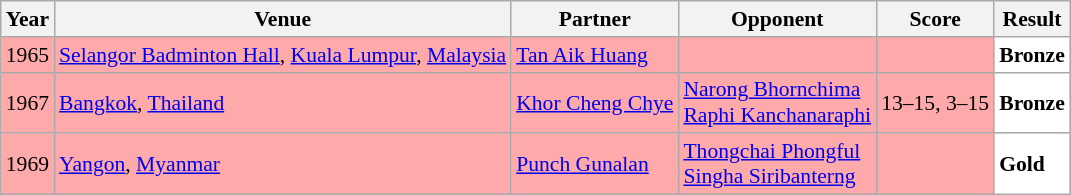<table class="sortable wikitable" style="font-size: 90%;">
<tr>
<th>Year</th>
<th>Venue</th>
<th>Partner</th>
<th>Opponent</th>
<th>Score</th>
<th>Result</th>
</tr>
<tr style="background:#FFAAAA">
<td align="center">1965</td>
<td align="left"><a href='#'>Selangor Badminton Hall</a>, <a href='#'>Kuala Lumpur</a>, <a href='#'>Malaysia</a></td>
<td align="left"> <a href='#'>Tan Aik Huang</a></td>
<td align="left"></td>
<td align="left"></td>
<td style="text-align:left; background:white"> <strong>Bronze</strong></td>
</tr>
<tr style="background:#FFAAAA">
<td align="center">1967</td>
<td align="left"><a href='#'>Bangkok</a>, <a href='#'>Thailand</a></td>
<td align="left"> <a href='#'>Khor Cheng Chye</a></td>
<td align="left"> <a href='#'>Narong Bhornchima</a><br> <a href='#'>Raphi Kanchanaraphi</a></td>
<td align="left">13–15, 3–15</td>
<td style="text-align:left; background:white"> <strong>Bronze</strong></td>
</tr>
<tr style="background:#FFAAAA">
<td align="center">1969</td>
<td align="left"><a href='#'>Yangon</a>, <a href='#'>Myanmar</a></td>
<td align="left"> <a href='#'>Punch Gunalan</a></td>
<td align="left"> <a href='#'>Thongchai Phongful</a><br> <a href='#'>Singha Siribanterng</a></td>
<td align="left"></td>
<td style="text-align:left; background:white"> <strong>Gold</strong></td>
</tr>
</table>
